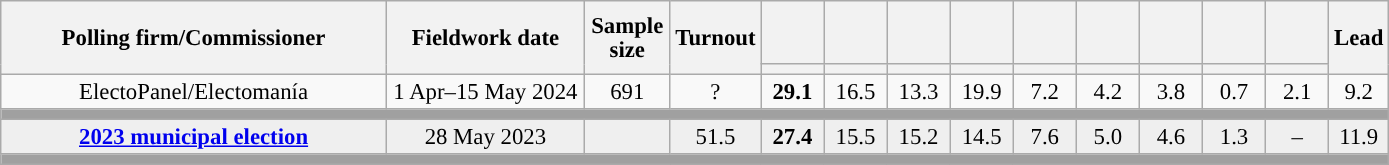<table class="wikitable collapsible collapsed" style="text-align:center; font-size:95%; line-height:16px;">
<tr style="height:42px;">
<th style="width:250px;" rowspan="2">Polling firm/Commissioner</th>
<th style="width:125px;" rowspan="2">Fieldwork date</th>
<th style="width:50px;" rowspan="2">Sample size</th>
<th style="width:45px;" rowspan="2">Turnout</th>
<th style="width:35px;"></th>
<th style="width:35px;"></th>
<th style="width:35px;"></th>
<th style="width:35px;"></th>
<th style="width:35px;"></th>
<th style="width:35px;"><br></th>
<th style="width:35px;"></th>
<th style="width:35px;"></th>
<th style="width:35px;"></th>
<th style="width:30px;" rowspan="2">Lead</th>
</tr>
<tr>
<th style="color:inherit;background:"></th>
<th style="color:inherit;background:"></th>
<th style="color:inherit;background:"></th>
<th style="color:inherit;background:"></th>
<th style="color:inherit;background:"></th>
<th style="color:inherit;background:"></th>
<th style="color:inherit;background:"></th>
<th style="color:inherit;background:"></th>
<th style="color:inherit;background:"></th>
</tr>
<tr>
<td>ElectoPanel/Electomanía</td>
<td>1 Apr–15 May 2024</td>
<td>691</td>
<td>?</td>
<td><strong>29.1</strong><br></td>
<td>16.5<br></td>
<td>13.3<br></td>
<td>19.9<br></td>
<td>7.2<br></td>
<td>4.2<br></td>
<td>3.8<br></td>
<td>0.7<br></td>
<td>2.1<br></td>
<td style="background:">9.2</td>
</tr>
<tr>
<td colspan="14" style="background:#A0A0A0"></td>
</tr>
<tr style="background:#EFEFEF;">
<td><strong><a href='#'>2023 municipal election</a></strong></td>
<td>28 May 2023</td>
<td></td>
<td>51.5</td>
<td><strong>27.4</strong><br></td>
<td>15.5<br></td>
<td>15.2<br></td>
<td>14.5<br></td>
<td>7.6<br></td>
<td>5.0<br></td>
<td>4.6<br></td>
<td>1.3<br></td>
<td>–</td>
<td style="background:">11.9</td>
</tr>
<tr>
<td colspan="14" style="background:#A0A0A0"></td>
</tr>
</table>
